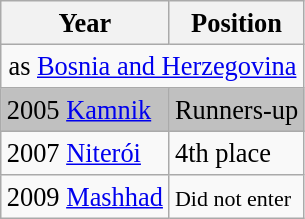<table class="wikitable sortable" style="font-size:110%">
<tr>
<th>Year</th>
<th>Position</th>
</tr>
<tr>
<td colspan="5" style="text-align: center;">as <a href='#'>Bosnia and Herzegovina</a></td>
</tr>
<tr style="vertical-align:top; background:silver;">
<td> 2005 <a href='#'>Kamnik</a></td>
<td>Runners-up</td>
</tr>
<tr>
<td> 2007 <a href='#'>Niterói</a></td>
<td>4th place</td>
</tr>
<tr>
<td> 2009 <a href='#'>Mashhad</a></td>
<td><small>Did not enter</small></td>
</tr>
</table>
